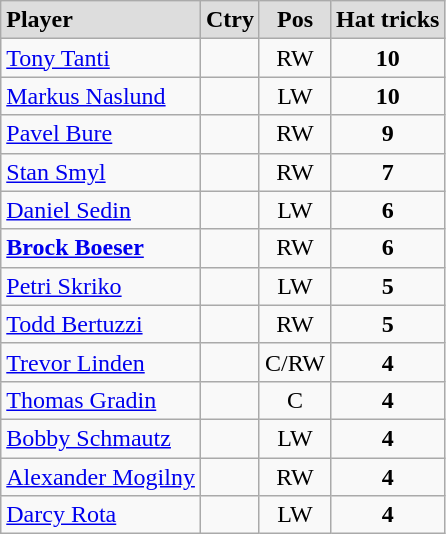<table class="wikitable">
<tr align="center" style="font-weight:bold; background-color:#dddddd;" |>
<td align="left">Player</td>
<td>Ctry</td>
<td>Pos</td>
<td>Hat tricks</td>
</tr>
<tr align="center">
<td align="left"><a href='#'>Tony Tanti</a></td>
<td></td>
<td>RW</td>
<td><strong>10</strong></td>
</tr>
<tr align="center">
<td align="left"><a href='#'>Markus Naslund</a></td>
<td></td>
<td>LW</td>
<td><strong>10</strong></td>
</tr>
<tr align="center">
<td align="left"><a href='#'>Pavel Bure</a></td>
<td></td>
<td>RW</td>
<td><strong>9</strong></td>
</tr>
<tr align="center">
<td align="left"><a href='#'>Stan Smyl</a></td>
<td></td>
<td>RW</td>
<td><strong>7</strong></td>
</tr>
<tr align="center">
<td align="left"><a href='#'>Daniel Sedin</a></td>
<td></td>
<td>LW</td>
<td><strong>6</strong></td>
</tr>
<tr align="center">
<td align="left"><strong><a href='#'>Brock Boeser</a></strong></td>
<td></td>
<td>RW</td>
<td><strong>6</strong></td>
</tr>
<tr align="center">
<td align="left"><a href='#'>Petri Skriko</a></td>
<td></td>
<td>LW</td>
<td><strong>5</strong></td>
</tr>
<tr align="center">
<td align="left"><a href='#'>Todd Bertuzzi</a></td>
<td></td>
<td>RW</td>
<td><strong>5</strong></td>
</tr>
<tr align="center">
<td align="left"><a href='#'>Trevor Linden</a></td>
<td></td>
<td>C/RW</td>
<td><strong>4</strong></td>
</tr>
<tr align="center">
<td align="left"><a href='#'>Thomas Gradin</a></td>
<td></td>
<td>C</td>
<td><strong>4</strong></td>
</tr>
<tr align="center">
<td align="left"><a href='#'>Bobby Schmautz</a></td>
<td></td>
<td>LW</td>
<td><strong>4</strong></td>
</tr>
<tr align="center">
<td align="left"><a href='#'>Alexander Mogilny</a></td>
<td></td>
<td>RW</td>
<td><strong>4</strong></td>
</tr>
<tr align="center">
<td align="left"><a href='#'>Darcy Rota</a></td>
<td></td>
<td>LW</td>
<td><strong>4</strong></td>
</tr>
</table>
